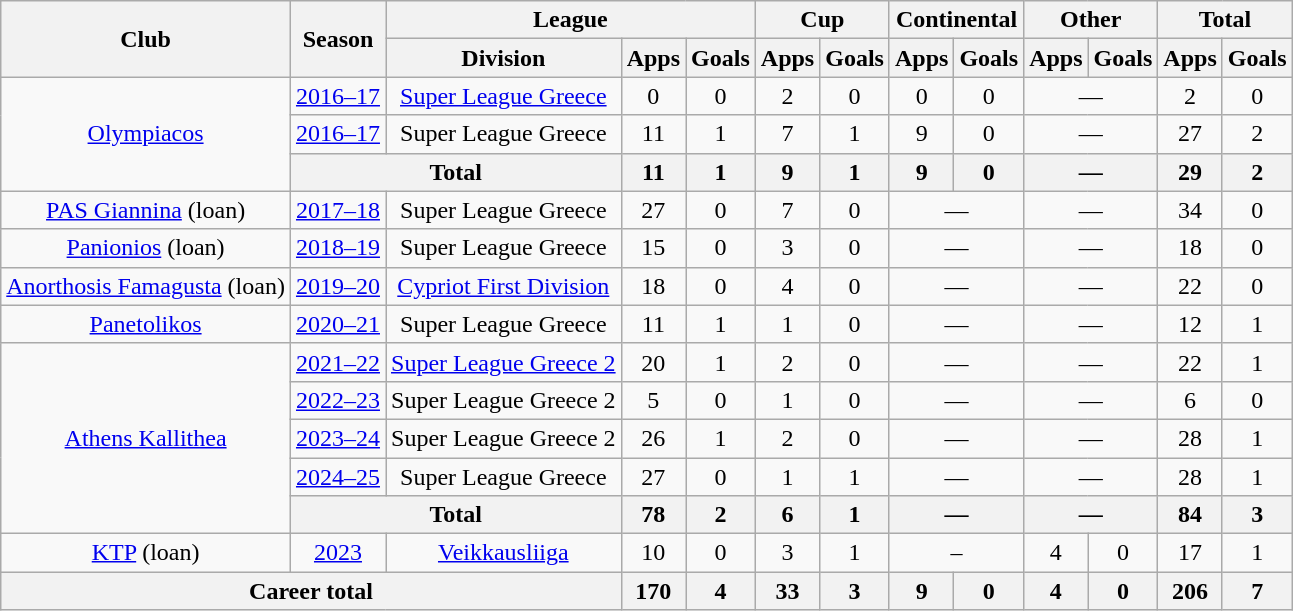<table class="wikitable" style="text-align:center">
<tr>
<th rowspan=2>Club</th>
<th rowspan=2>Season</th>
<th colspan=3>League</th>
<th colspan=2>Cup</th>
<th colspan=2>Continental</th>
<th colspan=2>Other</th>
<th colspan=2>Total</th>
</tr>
<tr>
<th>Division</th>
<th>Apps</th>
<th>Goals</th>
<th>Apps</th>
<th>Goals</th>
<th>Apps</th>
<th>Goals</th>
<th>Apps</th>
<th>Goals</th>
<th>Apps</th>
<th>Goals</th>
</tr>
<tr>
<td rowspan=3><a href='#'>Olympiacos</a></td>
<td><a href='#'>2016–17</a></td>
<td><a href='#'>Super League Greece</a></td>
<td>0</td>
<td>0</td>
<td>2</td>
<td>0</td>
<td>0</td>
<td>0</td>
<td colspan="2">—</td>
<td>2</td>
<td>0</td>
</tr>
<tr>
<td><a href='#'>2016–17</a></td>
<td>Super League Greece</td>
<td>11</td>
<td>1</td>
<td>7</td>
<td>1</td>
<td>9</td>
<td>0</td>
<td colspan="2">—</td>
<td>27</td>
<td>2</td>
</tr>
<tr>
<th colspan="2">Total</th>
<th>11</th>
<th>1</th>
<th>9</th>
<th>1</th>
<th>9</th>
<th>0</th>
<th colspan="2">—</th>
<th>29</th>
<th>2</th>
</tr>
<tr>
<td><a href='#'>PAS Giannina</a> (loan)</td>
<td><a href='#'>2017–18</a></td>
<td>Super League Greece</td>
<td>27</td>
<td>0</td>
<td>7</td>
<td>0</td>
<td colspan="2">—</td>
<td colspan="2">—</td>
<td>34</td>
<td>0</td>
</tr>
<tr>
<td><a href='#'>Panionios</a> (loan)</td>
<td><a href='#'>2018–19</a></td>
<td>Super League Greece</td>
<td>15</td>
<td>0</td>
<td>3</td>
<td>0</td>
<td colspan="2">—</td>
<td colspan="2">—</td>
<td>18</td>
<td>0</td>
</tr>
<tr>
<td><a href='#'>Anorthosis Famagusta</a> (loan)</td>
<td><a href='#'>2019–20</a></td>
<td><a href='#'>Cypriot First Division</a></td>
<td>18</td>
<td>0</td>
<td>4</td>
<td>0</td>
<td colspan="2">—</td>
<td colspan="2">—</td>
<td>22</td>
<td>0</td>
</tr>
<tr>
<td><a href='#'>Panetolikos</a></td>
<td><a href='#'>2020–21</a></td>
<td>Super League Greece</td>
<td>11</td>
<td>1</td>
<td>1</td>
<td>0</td>
<td colspan="2">—</td>
<td colspan="2">—</td>
<td>12</td>
<td>1</td>
</tr>
<tr>
<td rowspan="5"><a href='#'>Athens Kallithea</a></td>
<td><a href='#'>2021–22</a></td>
<td><a href='#'>Super League Greece 2</a></td>
<td>20</td>
<td>1</td>
<td>2</td>
<td>0</td>
<td colspan="2">—</td>
<td colspan="2">—</td>
<td>22</td>
<td>1</td>
</tr>
<tr>
<td><a href='#'>2022–23</a></td>
<td>Super League Greece 2</td>
<td>5</td>
<td>0</td>
<td>1</td>
<td>0</td>
<td colspan="2">—</td>
<td colspan="2">—</td>
<td>6</td>
<td>0</td>
</tr>
<tr>
<td><a href='#'>2023–24</a></td>
<td>Super League Greece 2</td>
<td>26</td>
<td>1</td>
<td>2</td>
<td>0</td>
<td colspan="2">—</td>
<td colspan="2">—</td>
<td>28</td>
<td>1</td>
</tr>
<tr>
<td><a href='#'>2024–25</a></td>
<td>Super League Greece</td>
<td>27</td>
<td>0</td>
<td>1</td>
<td>1</td>
<td colspan="2">—</td>
<td colspan="2">—</td>
<td>28</td>
<td>1</td>
</tr>
<tr>
<th colspan="2">Total</th>
<th>78</th>
<th>2</th>
<th>6</th>
<th>1</th>
<th colspan="2">—</th>
<th colspan="2">—</th>
<th>84</th>
<th>3</th>
</tr>
<tr>
<td><a href='#'>KTP</a> (loan)</td>
<td><a href='#'>2023</a></td>
<td><a href='#'>Veikkausliiga</a></td>
<td>10</td>
<td>0</td>
<td>3</td>
<td>1</td>
<td colspan=2>–</td>
<td>4</td>
<td>0</td>
<td>17</td>
<td>1</td>
</tr>
<tr>
<th colspan=3>Career total</th>
<th>170</th>
<th>4</th>
<th>33</th>
<th>3</th>
<th>9</th>
<th>0</th>
<th>4</th>
<th>0</th>
<th>206</th>
<th>7</th>
</tr>
</table>
